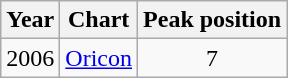<table class="wikitable">
<tr>
<th>Year</th>
<th>Chart</th>
<th>Peak position</th>
</tr>
<tr>
<td>2006</td>
<td><a href='#'>Oricon</a></td>
<td align="center">7</td>
</tr>
</table>
